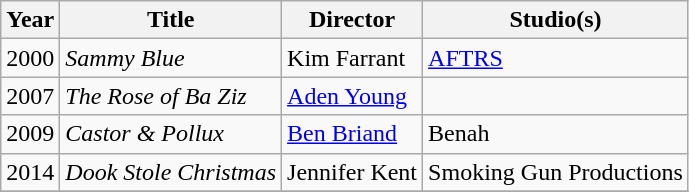<table class="wikitable">
<tr>
<th>Year</th>
<th>Title</th>
<th>Director</th>
<th>Studio(s)</th>
</tr>
<tr>
<td>2000</td>
<td><em>Sammy Blue</em></td>
<td>Kim Farrant</td>
<td><a href='#'>AFTRS</a></td>
</tr>
<tr>
<td>2007</td>
<td><em>The Rose of Ba Ziz</em></td>
<td><a href='#'>Aden Young</a></td>
<td></td>
</tr>
<tr>
<td>2009</td>
<td><em>Castor & Pollux</em></td>
<td><a href='#'>Ben Briand</a></td>
<td>Benah</td>
</tr>
<tr>
<td>2014</td>
<td><em>Dook Stole Christmas</em></td>
<td>Jennifer Kent</td>
<td>Smoking Gun Productions</td>
</tr>
<tr>
</tr>
</table>
